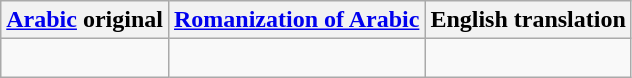<table class="wikitable">
<tr>
<th><a href='#'>Arabic</a> original</th>
<th><a href='#'>Romanization of Arabic</a></th>
<th>English translation</th>
</tr>
<tr style="vertical-align:top; white-space:nowrap;">
<td></td>
<td><br></td>
<td><br></td>
</tr>
</table>
